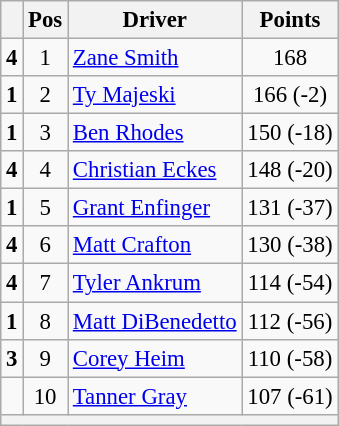<table class="wikitable" style="font-size: 95%;">
<tr>
<th></th>
<th>Pos</th>
<th>Driver</th>
<th>Points</th>
</tr>
<tr>
<td align="left"> <strong>4</strong></td>
<td style="text-align:center;">1</td>
<td><a href='#'>Zane Smith</a></td>
<td style="text-align:center;">168</td>
</tr>
<tr>
<td align="left"> <strong>1</strong></td>
<td style="text-align:center;">2</td>
<td><a href='#'>Ty Majeski</a></td>
<td style="text-align:center;">166 (-2)</td>
</tr>
<tr>
<td align="left"> <strong>1</strong></td>
<td style="text-align:center;">3</td>
<td><a href='#'>Ben Rhodes</a></td>
<td style="text-align:center;">150 (-18)</td>
</tr>
<tr>
<td align="left"> <strong>4</strong></td>
<td style="text-align:center;">4</td>
<td><a href='#'>Christian Eckes</a></td>
<td style="text-align:center;">148 (-20)</td>
</tr>
<tr>
<td align="left"> <strong>1</strong></td>
<td style="text-align:center;">5</td>
<td><a href='#'>Grant Enfinger</a></td>
<td style="text-align:center;">131 (-37)</td>
</tr>
<tr>
<td align="left"> <strong>4</strong></td>
<td style="text-align:center;">6</td>
<td><a href='#'>Matt Crafton</a></td>
<td style="text-align:center;">130 (-38)</td>
</tr>
<tr>
<td align="left"> <strong>4</strong></td>
<td style="text-align:center;">7</td>
<td><a href='#'>Tyler Ankrum</a></td>
<td style="text-align:center;">114 (-54)</td>
</tr>
<tr>
<td align="left"> <strong>1</strong></td>
<td style="text-align:center;">8</td>
<td><a href='#'>Matt DiBenedetto</a></td>
<td style="text-align:center;">112 (-56)</td>
</tr>
<tr>
<td align="left"> <strong>3</strong></td>
<td style="text-align:center;">9</td>
<td><a href='#'>Corey Heim</a></td>
<td style="text-align:center;">110 (-58)</td>
</tr>
<tr>
<td align="left"></td>
<td style="text-align:center;">10</td>
<td><a href='#'>Tanner Gray</a></td>
<td style="text-align:center;">107 (-61)</td>
</tr>
<tr class="sortbottom">
<th colspan="9"></th>
</tr>
</table>
